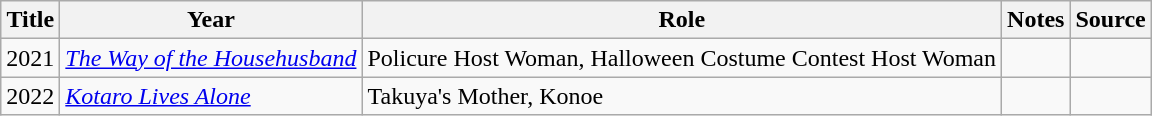<table class="wikitable sortable plainrowheaders">
<tr>
<th>Title</th>
<th>Year</th>
<th>Role</th>
<th class="unsortable">Notes</th>
<th class="unsortable">Source</th>
</tr>
<tr>
<td>2021</td>
<td><em><a href='#'>The Way of the Househusband</a></em></td>
<td>Policure Host Woman, Halloween Costume Contest Host Woman</td>
<td></td>
<td></td>
</tr>
<tr>
<td>2022</td>
<td><em><a href='#'>Kotaro Lives Alone</a></em></td>
<td>Takuya's Mother, Konoe</td>
<td></td>
<td></td>
</tr>
</table>
